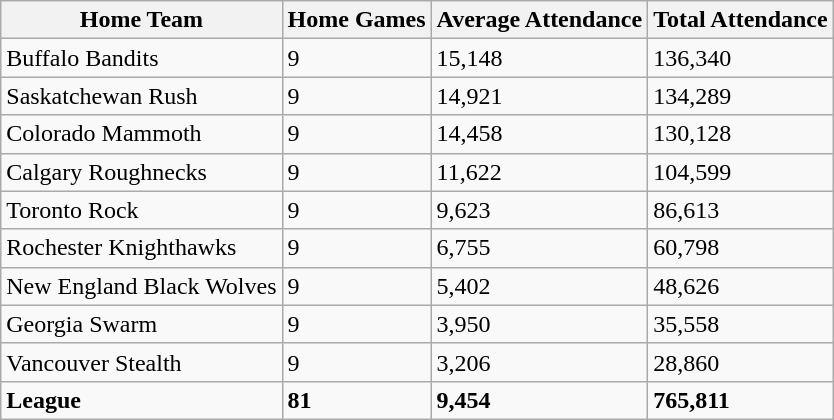<table class="wikitable sortable">
<tr>
<th>Home Team</th>
<th>Home Games</th>
<th>Average Attendance</th>
<th>Total Attendance</th>
</tr>
<tr>
<td>Buffalo Bandits</td>
<td>9</td>
<td>15,148</td>
<td>136,340</td>
</tr>
<tr>
<td>Saskatchewan Rush</td>
<td>9</td>
<td>14,921</td>
<td>134,289</td>
</tr>
<tr>
<td>Colorado Mammoth</td>
<td>9</td>
<td>14,458</td>
<td>130,128</td>
</tr>
<tr>
<td>Calgary Roughnecks</td>
<td>9</td>
<td>11,622</td>
<td>104,599</td>
</tr>
<tr>
<td>Toronto Rock</td>
<td>9</td>
<td>9,623</td>
<td>86,613</td>
</tr>
<tr>
<td>Rochester Knighthawks</td>
<td>9</td>
<td>6,755</td>
<td>60,798</td>
</tr>
<tr>
<td>New England Black Wolves</td>
<td>9</td>
<td>5,402</td>
<td>48,626</td>
</tr>
<tr>
<td>Georgia Swarm</td>
<td>9</td>
<td>3,950</td>
<td>35,558</td>
</tr>
<tr>
<td>Vancouver Stealth</td>
<td>9</td>
<td>3,206</td>
<td>28,860</td>
</tr>
<tr class="sortbottom">
<td><strong>League</strong></td>
<td><strong>81</strong></td>
<td><strong>9,454</strong></td>
<td><strong>765,811</strong></td>
</tr>
</table>
